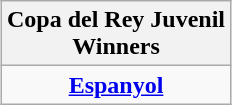<table class="wikitable" style="text-align: center; margin: 0 auto;">
<tr>
<th>Copa del Rey Juvenil<br>Winners</th>
</tr>
<tr>
<td><strong><a href='#'>Espanyol</a></strong></td>
</tr>
</table>
